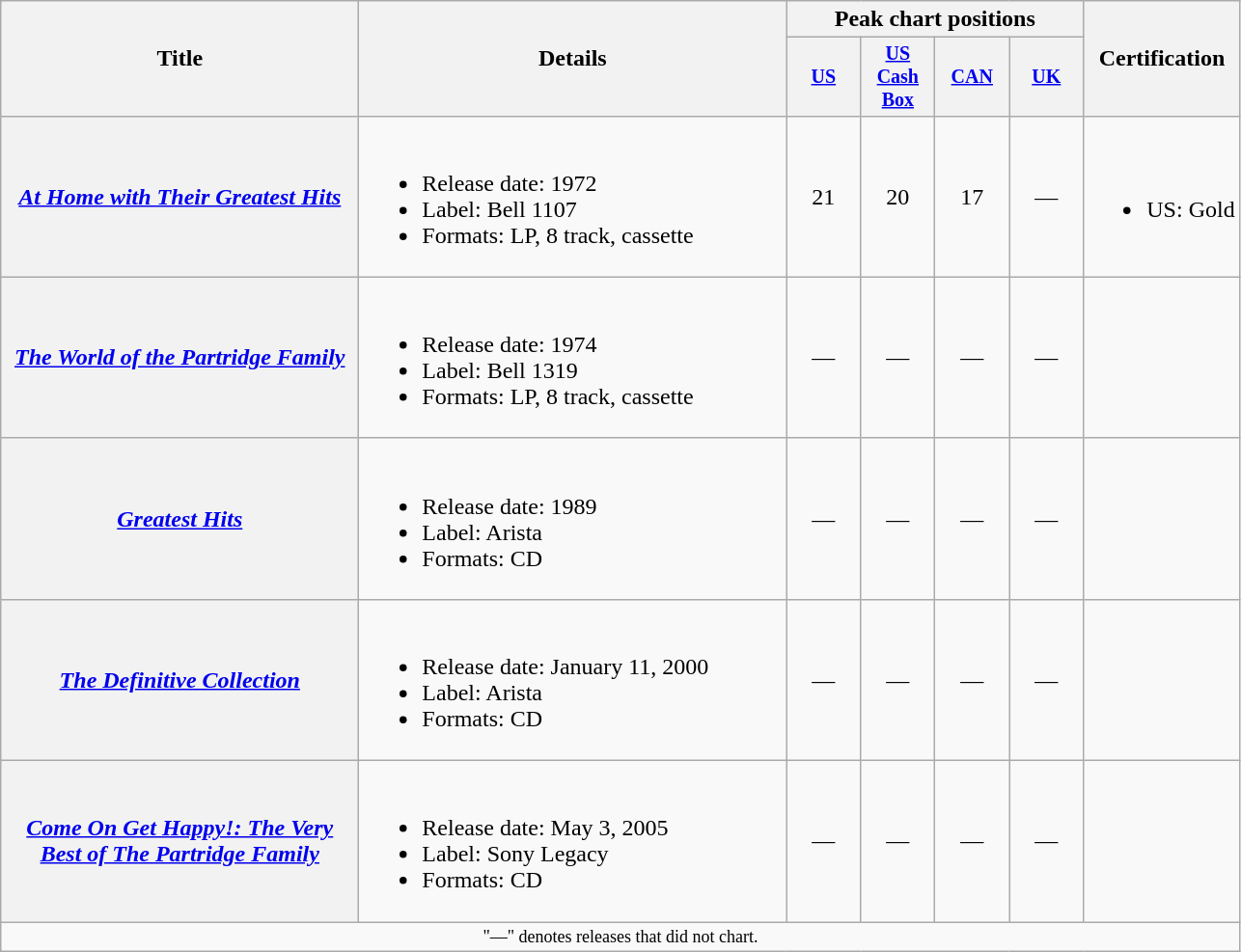<table class="wikitable plainrowheaders" style="text-align:center;">
<tr>
<th style="width:15em;" rowspan="2">Title</th>
<th style="width:18em;" rowspan="2">Details</th>
<th colspan="4">Peak chart positions</th>
<th rowspan="2">Certification</th>
</tr>
<tr style="font-size:smaller;">
<th width="45"><a href='#'>US</a><br></th>
<th width="45"><a href='#'>US Cash Box</a><br></th>
<th width="45"><a href='#'>CAN</a><br></th>
<th width="45"><a href='#'>UK</a><br></th>
</tr>
<tr>
<th scope="row"><em><a href='#'>At Home with Their Greatest Hits</a></em></th>
<td align="left"><br><ul><li>Release date: 1972</li><li>Label: Bell 1107</li><li>Formats: LP, 8 track, cassette</li></ul></td>
<td>21</td>
<td>20</td>
<td>17</td>
<td>—</td>
<td><br><ul><li>US: Gold</li></ul></td>
</tr>
<tr>
<th scope="row"><em><a href='#'>The World of the Partridge Family</a></em></th>
<td align="left"><br><ul><li>Release date: 1974</li><li>Label: Bell 1319</li><li>Formats: LP, 8 track, cassette</li></ul></td>
<td>—</td>
<td>—</td>
<td>—</td>
<td>—</td>
<td></td>
</tr>
<tr>
<th scope="row"><em><a href='#'>Greatest Hits</a></em></th>
<td align="left"><br><ul><li>Release date: 1989</li><li>Label: Arista</li><li>Formats: CD</li></ul></td>
<td>—</td>
<td>—</td>
<td>—</td>
<td>—</td>
<td></td>
</tr>
<tr>
<th scope="row"><em><a href='#'>The Definitive Collection</a></em></th>
<td align="left"><br><ul><li>Release date:  January 11, 2000</li><li>Label: Arista</li><li>Formats: CD</li></ul></td>
<td>—</td>
<td>—</td>
<td>—</td>
<td>—</td>
<td></td>
</tr>
<tr>
<th scope="row"><em><a href='#'>Come On Get Happy!: The Very Best of The Partridge Family</a></em></th>
<td align="left"><br><ul><li>Release date: May 3, 2005</li><li>Label: Sony Legacy</li><li>Formats: CD</li></ul></td>
<td>—</td>
<td>—</td>
<td>—</td>
<td>—</td>
<td></td>
</tr>
<tr>
<td colspan="10" style="font-size:9pt">"—" denotes releases that did not chart.</td>
</tr>
</table>
